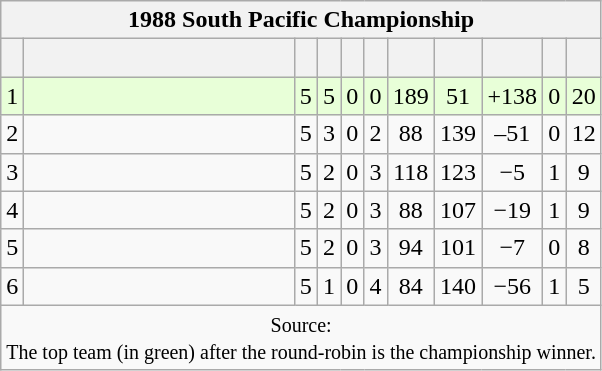<table class="wikitable" style="text-align:center;">
<tr>
<th colspan="100%">1988 South Pacific Championship</th>
</tr>
<tr>
<th style="padding-right:1px;"></th>
<th style="width:10.8em;"></th>
<th></th>
<th></th>
<th></th>
<th></th>
<th></th>
<th></th>
<th></th>
<th></th>
<th><br></th>
</tr>
<tr style="background:#e8ffd8;">
<td>1</td>
<td style=text-align:left></td>
<td>5</td>
<td>5</td>
<td>0</td>
<td>0</td>
<td>189</td>
<td>51</td>
<td>+138</td>
<td>0</td>
<td>20</td>
</tr>
<tr>
<td>2</td>
<td style=text-align:left></td>
<td>5</td>
<td>3</td>
<td>0</td>
<td>2</td>
<td>88</td>
<td>139</td>
<td>–51</td>
<td>0</td>
<td>12</td>
</tr>
<tr>
<td>3</td>
<td style=text-align:left></td>
<td>5</td>
<td>2</td>
<td>0</td>
<td>3</td>
<td>118</td>
<td>123</td>
<td>−5</td>
<td>1</td>
<td>9</td>
</tr>
<tr>
<td>4</td>
<td style=text-align:left></td>
<td>5</td>
<td>2</td>
<td>0</td>
<td>3</td>
<td>88</td>
<td>107</td>
<td>−19</td>
<td>1</td>
<td>9</td>
</tr>
<tr>
<td>5</td>
<td style=text-align:left></td>
<td>5</td>
<td>2</td>
<td>0</td>
<td>3</td>
<td>94</td>
<td>101</td>
<td>−7</td>
<td>0</td>
<td>8</td>
</tr>
<tr>
<td>6</td>
<td style=text-align:left></td>
<td>5</td>
<td>1</td>
<td>0</td>
<td>4</td>
<td>84</td>
<td>140</td>
<td>−56</td>
<td>1</td>
<td>5</td>
</tr>
<tr>
<td colspan="100%" style="border:0;"><small>Source: <br>The top team <span>(in green)</span> after the round-robin is the championship winner.</small></td>
</tr>
</table>
